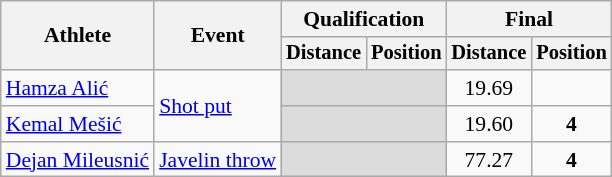<table class=wikitable style="font-size:90%">
<tr>
<th rowspan="2">Athlete</th>
<th rowspan="2">Event</th>
<th colspan="2">Qualification</th>
<th colspan="2">Final</th>
</tr>
<tr style="font-size:95%">
<th>Distance</th>
<th>Position</th>
<th>Distance</th>
<th>Position</th>
</tr>
<tr align=center>
<td align=left><a href='#'>Hamza Alić</a></td>
<td align=left rowspan=2><a href='#'>Shot put</a></td>
<td colspan=2 bgcolor=#DCDCDC></td>
<td>19.69</td>
<td><strong></strong></td>
</tr>
<tr align=center>
<td align=left><a href='#'>Kemal Mešić</a></td>
<td colspan=2 bgcolor=#DCDCDC></td>
<td>19.60</td>
<td><strong>4</strong></td>
</tr>
<tr align=center>
<td align=left><a href='#'>Dejan Mileusnić</a></td>
<td align=left><a href='#'>Javelin throw</a></td>
<td colspan=2 bgcolor=#DCDCDC></td>
<td>77.27</td>
<td><strong>4</strong></td>
</tr>
</table>
